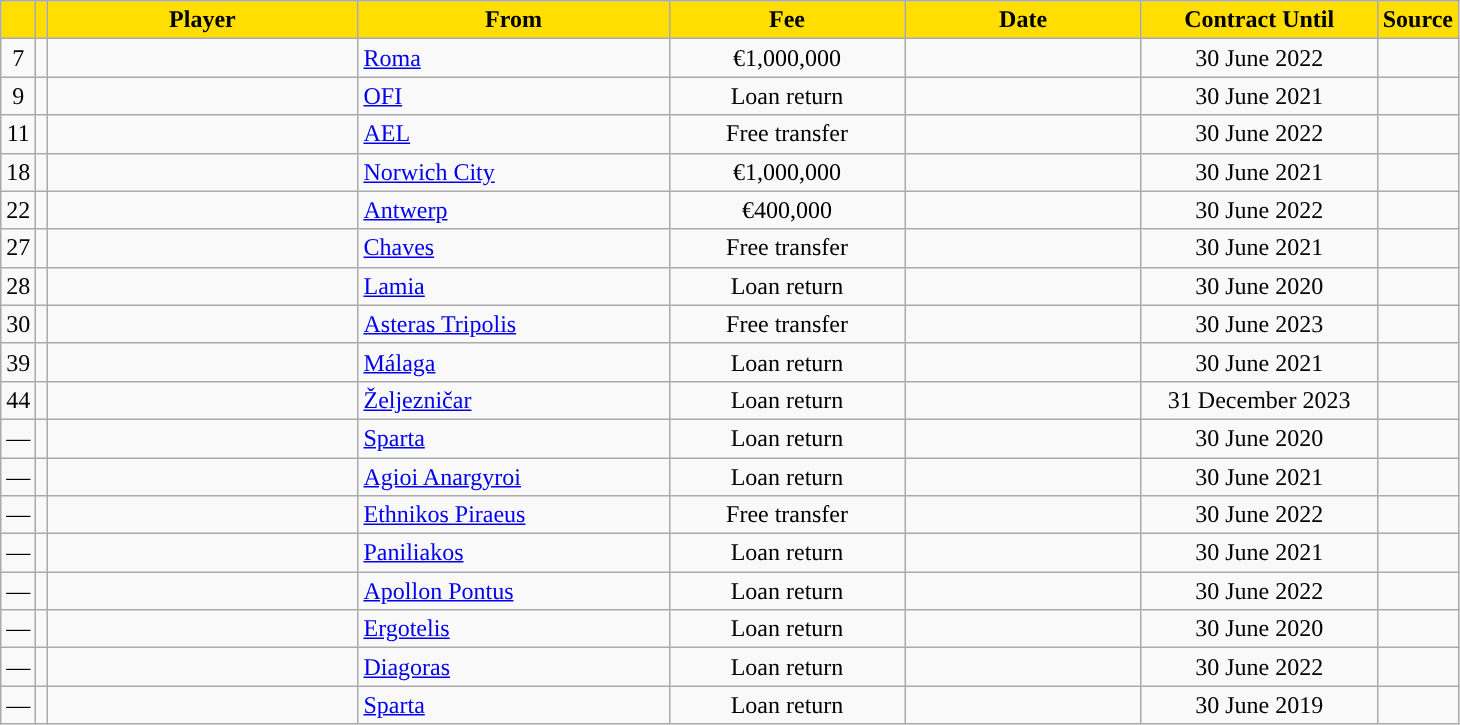<table class="wikitable sortable">
<tr>
<th style="background:#FFDE00"></th>
<th style="background:#FFDE00"></th>
<th width=200 style="background:#FFDE00">Player</th>
<th width=200 style="background:#FFDE00">From</th>
<th width=150 style="background:#FFDE00">Fee</th>
<th width=150 style="background:#FFDE00">Date</th>
<th width=150 style="background:#FFDE00">Contract Until</th>
<th style="background:#FFDE00">Source</th>
</tr>
<tr>
<td align=center>7</td>
<td align=center></td>
<td></td>
<td> <a href='#'>Roma</a></td>
<td align=center>€1,000,000</td>
<td align=center></td>
<td align=center>30 June 2022</td>
<td align=center></td>
</tr>
<tr>
<td align=center>9</td>
<td align=center></td>
<td></td>
<td> <a href='#'>OFI</a></td>
<td align=center>Loan return</td>
<td align=center></td>
<td align=center>30 June 2021</td>
<td align=center></td>
</tr>
<tr>
<td align=center>11</td>
<td align=center></td>
<td></td>
<td> <a href='#'>AEL</a></td>
<td align=center>Free transfer</td>
<td align=center></td>
<td align=center>30 June 2022</td>
<td align=center></td>
</tr>
<tr>
<td align=center>18</td>
<td align=center></td>
<td></td>
<td> <a href='#'>Norwich City</a></td>
<td align=center>€1,000,000</td>
<td align=center></td>
<td align=center>30 June 2021</td>
<td align=center></td>
</tr>
<tr>
<td align=center>22</td>
<td align=center></td>
<td></td>
<td> <a href='#'>Antwerp</a></td>
<td align=center>€400,000</td>
<td align=center></td>
<td align=center>30 June 2022</td>
<td align=center></td>
</tr>
<tr>
<td align=center>27</td>
<td align=center></td>
<td></td>
<td> <a href='#'>Chaves</a></td>
<td align=center>Free transfer</td>
<td align=center></td>
<td align=center>30 June 2021</td>
<td align=center></td>
</tr>
<tr>
<td align=center>28</td>
<td align=center></td>
<td></td>
<td> <a href='#'>Lamia</a></td>
<td align=center>Loan return</td>
<td align=center></td>
<td align=center>30 June 2020</td>
<td align=center></td>
</tr>
<tr>
<td align=center>30</td>
<td align=center></td>
<td></td>
<td> <a href='#'>Asteras Tripolis</a></td>
<td align=center>Free transfer</td>
<td align=center></td>
<td align=center>30 June 2023</td>
<td align=center></td>
</tr>
<tr>
<td align=center>39</td>
<td align=center></td>
<td></td>
<td> <a href='#'>Málaga</a></td>
<td align=center>Loan return</td>
<td align=center></td>
<td align=center>30 June 2021</td>
<td align=center></td>
</tr>
<tr>
<td align=center>44</td>
<td align=center></td>
<td></td>
<td> <a href='#'>Željezničar</a></td>
<td align=center>Loan return</td>
<td align=center></td>
<td align=center>31 December 2023</td>
<td align=center></td>
</tr>
<tr>
<td align=center>—</td>
<td align=center></td>
<td></td>
<td> <a href='#'>Sparta</a></td>
<td align=center>Loan return</td>
<td align=center></td>
<td align=center>30 June 2020</td>
<td align=center></td>
</tr>
<tr>
<td align=center>—</td>
<td align=center></td>
<td></td>
<td> <a href='#'>Agioi Anargyroi</a></td>
<td align=center>Loan return</td>
<td align=center></td>
<td align=center>30 June 2021</td>
<td align=center></td>
</tr>
<tr>
<td align=center>—</td>
<td align=center></td>
<td></td>
<td> <a href='#'>Ethnikos Piraeus</a></td>
<td align=center>Free transfer</td>
<td align=center></td>
<td align=center>30 June 2022</td>
<td align=center></td>
</tr>
<tr>
<td align=center>—</td>
<td align=center></td>
<td></td>
<td> <a href='#'>Paniliakos</a></td>
<td align=center>Loan return</td>
<td align=center></td>
<td align=center>30 June 2021</td>
<td align=center></td>
</tr>
<tr>
<td align=center>—</td>
<td align=center></td>
<td></td>
<td> <a href='#'>Apollon Pontus</a></td>
<td align=center>Loan return</td>
<td align=center></td>
<td align=center>30 June 2022</td>
<td align=center></td>
</tr>
<tr>
<td align=center>—</td>
<td align=center></td>
<td></td>
<td> <a href='#'>Ergotelis</a></td>
<td align=center>Loan return</td>
<td align=center></td>
<td align=center>30 June 2020</td>
<td align=center></td>
</tr>
<tr>
<td align=center>—</td>
<td align=center></td>
<td></td>
<td> <a href='#'>Diagoras</a></td>
<td align=center>Loan return</td>
<td align=center></td>
<td align=center>30 June 2022</td>
<td align=center></td>
</tr>
<tr>
<td align=center>—</td>
<td align=center></td>
<td></td>
<td> <a href='#'>Sparta</a></td>
<td align=center>Loan return</td>
<td align=center></td>
<td align=center>30 June 2019</td>
<td align=center></td>
</tr>
</table>
